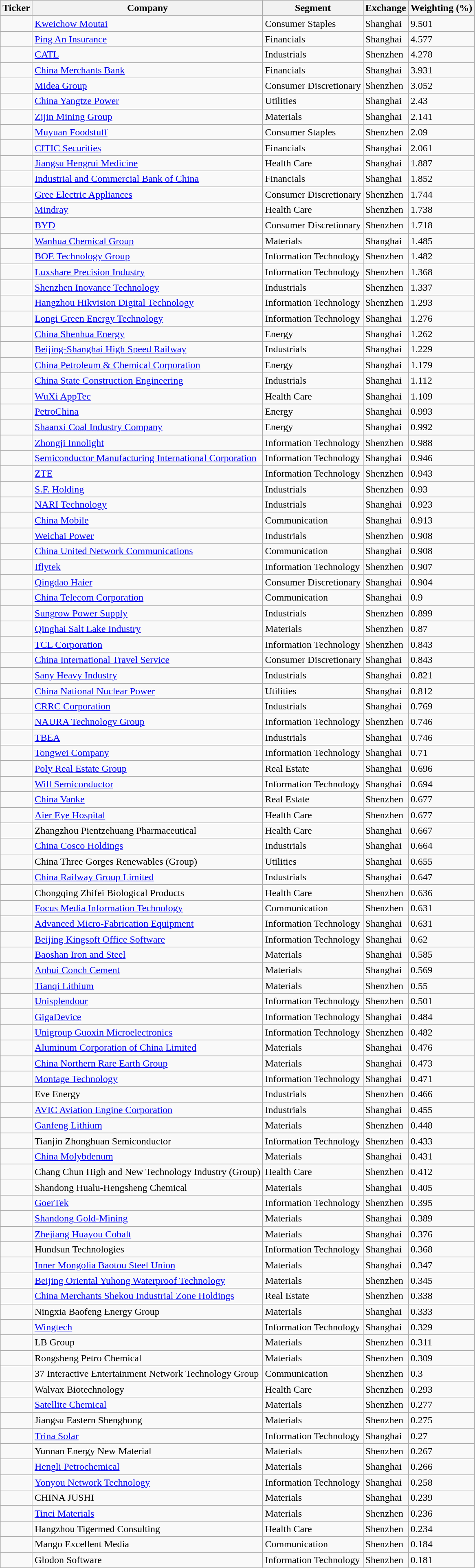<table class="wikitable sortable" id="constituents">
<tr>
<th>Ticker</th>
<th>Company</th>
<th>Segment</th>
<th>Exchange</th>
<th>Weighting (%)</th>
</tr>
<tr>
<td></td>
<td><a href='#'>Kweichow Moutai</a></td>
<td>Consumer Staples</td>
<td>Shanghai</td>
<td>9.501</td>
</tr>
<tr>
<td></td>
<td><a href='#'>Ping An Insurance</a></td>
<td>Financials</td>
<td>Shanghai</td>
<td>4.577</td>
</tr>
<tr>
<td></td>
<td><a href='#'>CATL</a></td>
<td>Industrials</td>
<td>Shenzhen</td>
<td>4.278</td>
</tr>
<tr>
<td></td>
<td><a href='#'>China Merchants Bank</a></td>
<td>Financials</td>
<td>Shanghai</td>
<td>3.931</td>
</tr>
<tr>
<td></td>
<td><a href='#'>Midea Group</a></td>
<td>Consumer Discretionary</td>
<td>Shenzhen</td>
<td>3.052</td>
</tr>
<tr>
<td></td>
<td><a href='#'>China Yangtze Power</a></td>
<td>Utilities</td>
<td>Shanghai</td>
<td>2.43</td>
</tr>
<tr>
<td></td>
<td><a href='#'>Zijin Mining Group</a></td>
<td>Materials</td>
<td>Shanghai</td>
<td>2.141</td>
</tr>
<tr>
<td></td>
<td><a href='#'>Muyuan Foodstuff</a></td>
<td>Consumer Staples</td>
<td>Shenzhen</td>
<td>2.09</td>
</tr>
<tr>
<td></td>
<td><a href='#'>CITIC Securities</a></td>
<td>Financials</td>
<td>Shanghai</td>
<td>2.061</td>
</tr>
<tr>
<td></td>
<td><a href='#'>Jiangsu Hengrui Medicine</a></td>
<td>Health Care</td>
<td>Shanghai</td>
<td>1.887</td>
</tr>
<tr>
<td></td>
<td><a href='#'>Industrial and Commercial Bank of  China</a></td>
<td>Financials</td>
<td>Shanghai</td>
<td>1.852</td>
</tr>
<tr>
<td></td>
<td><a href='#'>Gree Electric Appliances</a></td>
<td>Consumer Discretionary</td>
<td>Shenzhen</td>
<td>1.744</td>
</tr>
<tr>
<td></td>
<td><a href='#'>Mindray</a></td>
<td>Health Care</td>
<td>Shenzhen</td>
<td>1.738</td>
</tr>
<tr>
<td></td>
<td><a href='#'>BYD</a></td>
<td>Consumer Discretionary</td>
<td>Shenzhen</td>
<td>1.718</td>
</tr>
<tr>
<td></td>
<td><a href='#'>Wanhua Chemical Group</a></td>
<td>Materials</td>
<td>Shanghai</td>
<td>1.485</td>
</tr>
<tr>
<td></td>
<td><a href='#'>BOE Technology Group</a></td>
<td>Information Technology</td>
<td>Shenzhen</td>
<td>1.482</td>
</tr>
<tr>
<td></td>
<td><a href='#'>Luxshare Precision Industry</a></td>
<td>Information Technology</td>
<td>Shenzhen</td>
<td>1.368</td>
</tr>
<tr>
<td></td>
<td><a href='#'>Shenzhen Inovance Technology</a></td>
<td>Industrials</td>
<td>Shenzhen</td>
<td>1.337</td>
</tr>
<tr>
<td></td>
<td><a href='#'>Hangzhou Hikvision Digital Technology</a></td>
<td>Information Technology</td>
<td>Shenzhen</td>
<td>1.293</td>
</tr>
<tr>
<td></td>
<td><a href='#'>Longi Green Energy Technology</a></td>
<td>Information Technology</td>
<td>Shanghai</td>
<td>1.276</td>
</tr>
<tr>
<td></td>
<td><a href='#'>China Shenhua Energy</a></td>
<td>Energy</td>
<td>Shanghai</td>
<td>1.262</td>
</tr>
<tr>
<td></td>
<td><a href='#'>Beijing-Shanghai High Speed Railway</a></td>
<td>Industrials</td>
<td>Shanghai</td>
<td>1.229</td>
</tr>
<tr>
<td></td>
<td><a href='#'>China Petroleum & Chemical  Corporation</a></td>
<td>Energy</td>
<td>Shanghai</td>
<td>1.179</td>
</tr>
<tr>
<td></td>
<td><a href='#'>China State Construction Engineering</a></td>
<td>Industrials</td>
<td>Shanghai</td>
<td>1.112</td>
</tr>
<tr>
<td></td>
<td><a href='#'>WuXi AppTec</a></td>
<td>Health Care</td>
<td>Shanghai</td>
<td>1.109</td>
</tr>
<tr>
<td></td>
<td><a href='#'>PetroChina</a></td>
<td>Energy</td>
<td>Shanghai</td>
<td>0.993</td>
</tr>
<tr>
<td></td>
<td><a href='#'>Shaanxi Coal Industry Company</a></td>
<td>Energy</td>
<td>Shanghai</td>
<td>0.992</td>
</tr>
<tr>
<td></td>
<td><a href='#'>Zhongji Innolight</a></td>
<td>Information Technology</td>
<td>Shenzhen</td>
<td>0.988</td>
</tr>
<tr>
<td></td>
<td><a href='#'>Semiconductor Manufacturing International Corporation</a></td>
<td>Information Technology</td>
<td>Shanghai</td>
<td>0.946</td>
</tr>
<tr>
<td></td>
<td><a href='#'>ZTE</a></td>
<td>Information Technology</td>
<td>Shenzhen</td>
<td>0.943</td>
</tr>
<tr>
<td></td>
<td><a href='#'>S.F. Holding</a></td>
<td>Industrials</td>
<td>Shenzhen</td>
<td>0.93</td>
</tr>
<tr>
<td></td>
<td><a href='#'>NARI Technology</a></td>
<td>Industrials</td>
<td>Shanghai</td>
<td>0.923</td>
</tr>
<tr>
<td></td>
<td><a href='#'>China Mobile</a></td>
<td>Communication</td>
<td>Shanghai</td>
<td>0.913</td>
</tr>
<tr>
<td></td>
<td><a href='#'>Weichai Power</a></td>
<td>Industrials</td>
<td>Shenzhen</td>
<td>0.908</td>
</tr>
<tr>
<td></td>
<td><a href='#'>China United Network Communications</a></td>
<td>Communication</td>
<td>Shanghai</td>
<td>0.908</td>
</tr>
<tr>
<td></td>
<td><a href='#'>Iflytek</a></td>
<td>Information Technology</td>
<td>Shenzhen</td>
<td>0.907</td>
</tr>
<tr>
<td></td>
<td><a href='#'>Qingdao Haier</a></td>
<td>Consumer Discretionary</td>
<td>Shanghai</td>
<td>0.904</td>
</tr>
<tr>
<td></td>
<td><a href='#'>China Telecom Corporation</a></td>
<td>Communication</td>
<td>Shanghai</td>
<td>0.9</td>
</tr>
<tr>
<td></td>
<td><a href='#'>Sungrow Power Supply</a></td>
<td>Industrials</td>
<td>Shenzhen</td>
<td>0.899</td>
</tr>
<tr>
<td></td>
<td><a href='#'>Qinghai Salt Lake Industry</a></td>
<td>Materials</td>
<td>Shenzhen</td>
<td>0.87</td>
</tr>
<tr>
<td></td>
<td><a href='#'>TCL Corporation</a></td>
<td>Information Technology</td>
<td>Shenzhen</td>
<td>0.843</td>
</tr>
<tr>
<td></td>
<td><a href='#'>China International Travel Service</a></td>
<td>Consumer Discretionary</td>
<td>Shanghai</td>
<td>0.843</td>
</tr>
<tr>
<td></td>
<td><a href='#'>Sany Heavy Industry</a></td>
<td>Industrials</td>
<td>Shanghai</td>
<td>0.821</td>
</tr>
<tr>
<td></td>
<td><a href='#'>China National Nuclear Power</a></td>
<td>Utilities</td>
<td>Shanghai</td>
<td>0.812</td>
</tr>
<tr>
<td></td>
<td><a href='#'>CRRC Corporation</a></td>
<td>Industrials</td>
<td>Shanghai</td>
<td>0.769</td>
</tr>
<tr>
<td></td>
<td><a href='#'>NAURA Technology Group</a></td>
<td>Information Technology</td>
<td>Shenzhen</td>
<td>0.746</td>
</tr>
<tr>
<td></td>
<td><a href='#'>TBEA</a></td>
<td>Industrials</td>
<td>Shanghai</td>
<td>0.746</td>
</tr>
<tr>
<td></td>
<td><a href='#'>Tongwei Company</a></td>
<td>Information Technology</td>
<td>Shanghai</td>
<td>0.71</td>
</tr>
<tr>
<td></td>
<td><a href='#'>Poly Real Estate Group</a></td>
<td>Real Estate</td>
<td>Shanghai</td>
<td>0.696</td>
</tr>
<tr>
<td></td>
<td><a href='#'>Will Semiconductor</a></td>
<td>Information Technology</td>
<td>Shanghai</td>
<td>0.694</td>
</tr>
<tr>
<td></td>
<td><a href='#'>China Vanke</a></td>
<td>Real Estate</td>
<td>Shenzhen</td>
<td>0.677</td>
</tr>
<tr>
<td></td>
<td><a href='#'>Aier Eye Hospital</a></td>
<td>Health Care</td>
<td>Shenzhen</td>
<td>0.677</td>
</tr>
<tr>
<td></td>
<td>Zhangzhou Pientzehuang  Pharmaceutical</td>
<td>Health Care</td>
<td>Shanghai</td>
<td>0.667</td>
</tr>
<tr>
<td></td>
<td><a href='#'>China Cosco Holdings</a></td>
<td>Industrials</td>
<td>Shanghai</td>
<td>0.664</td>
</tr>
<tr>
<td></td>
<td>China Three Gorges Renewables (Group)</td>
<td>Utilities</td>
<td>Shanghai</td>
<td>0.655</td>
</tr>
<tr>
<td></td>
<td><a href='#'>China Railway Group Limited</a></td>
<td>Industrials</td>
<td>Shanghai</td>
<td>0.647</td>
</tr>
<tr>
<td></td>
<td>Chongqing Zhifei Biological Products</td>
<td>Health Care</td>
<td>Shenzhen</td>
<td>0.636</td>
</tr>
<tr>
<td></td>
<td><a href='#'>Focus Media Information Technology</a></td>
<td>Communication</td>
<td>Shenzhen</td>
<td>0.631</td>
</tr>
<tr>
<td></td>
<td><a href='#'>Advanced Micro-Fabrication Equipment</a></td>
<td>Information Technology</td>
<td>Shanghai</td>
<td>0.631</td>
</tr>
<tr>
<td></td>
<td><a href='#'>Beijing Kingsoft Office Software</a></td>
<td>Information Technology</td>
<td>Shanghai</td>
<td>0.62</td>
</tr>
<tr>
<td></td>
<td><a href='#'>Baoshan Iron and Steel</a></td>
<td>Materials</td>
<td>Shanghai</td>
<td>0.585</td>
</tr>
<tr>
<td></td>
<td><a href='#'>Anhui Conch Cement</a></td>
<td>Materials</td>
<td>Shanghai</td>
<td>0.569</td>
</tr>
<tr>
<td></td>
<td><a href='#'>Tianqi Lithium</a></td>
<td>Materials</td>
<td>Shenzhen</td>
<td>0.55</td>
</tr>
<tr>
<td></td>
<td><a href='#'>Unisplendour</a></td>
<td>Information Technology</td>
<td>Shenzhen</td>
<td>0.501</td>
</tr>
<tr>
<td></td>
<td><a href='#'>GigaDevice</a></td>
<td>Information Technology</td>
<td>Shanghai</td>
<td>0.484</td>
</tr>
<tr>
<td></td>
<td><a href='#'>Unigroup Guoxin Microelectronics</a></td>
<td>Information Technology</td>
<td>Shenzhen</td>
<td>0.482</td>
</tr>
<tr>
<td></td>
<td><a href='#'>Aluminum Corporation of China Limited</a></td>
<td>Materials</td>
<td>Shanghai</td>
<td>0.476</td>
</tr>
<tr>
<td></td>
<td><a href='#'>China Northern Rare Earth Group</a></td>
<td>Materials</td>
<td>Shanghai</td>
<td>0.473</td>
</tr>
<tr>
<td></td>
<td><a href='#'>Montage Technology</a></td>
<td>Information Technology</td>
<td>Shanghai</td>
<td>0.471</td>
</tr>
<tr>
<td></td>
<td>Eve Energy</td>
<td>Industrials</td>
<td>Shenzhen</td>
<td>0.466</td>
</tr>
<tr>
<td></td>
<td><a href='#'>AVIC Aviation Engine Corporation</a></td>
<td>Industrials</td>
<td>Shanghai</td>
<td>0.455</td>
</tr>
<tr>
<td></td>
<td><a href='#'>Ganfeng Lithium</a></td>
<td>Materials</td>
<td>Shenzhen</td>
<td>0.448</td>
</tr>
<tr>
<td></td>
<td>Tianjin Zhonghuan Semiconductor</td>
<td>Information Technology</td>
<td>Shenzhen</td>
<td>0.433</td>
</tr>
<tr>
<td></td>
<td><a href='#'>China Molybdenum</a></td>
<td>Materials</td>
<td>Shanghai</td>
<td>0.431</td>
</tr>
<tr>
<td></td>
<td>Chang Chun High and New Technology Industry (Group)</td>
<td>Health Care</td>
<td>Shenzhen</td>
<td>0.412</td>
</tr>
<tr>
<td></td>
<td>Shandong Hualu-Hengsheng Chemical</td>
<td>Materials</td>
<td>Shanghai</td>
<td>0.405</td>
</tr>
<tr>
<td></td>
<td><a href='#'>GoerTek</a></td>
<td>Information Technology</td>
<td>Shenzhen</td>
<td>0.395</td>
</tr>
<tr>
<td></td>
<td><a href='#'>Shandong Gold-Mining</a></td>
<td>Materials</td>
<td>Shanghai</td>
<td>0.389</td>
</tr>
<tr>
<td></td>
<td><a href='#'>Zhejiang Huayou Cobalt</a></td>
<td>Materials</td>
<td>Shanghai</td>
<td>0.376</td>
</tr>
<tr>
<td></td>
<td>Hundsun Technologies</td>
<td>Information Technology</td>
<td>Shanghai</td>
<td>0.368</td>
</tr>
<tr>
<td></td>
<td><a href='#'>Inner Mongolia Baotou Steel Union</a></td>
<td>Materials</td>
<td>Shanghai</td>
<td>0.347</td>
</tr>
<tr>
<td></td>
<td><a href='#'>Beijing Oriental Yuhong Waterproof Technology</a></td>
<td>Materials</td>
<td>Shenzhen</td>
<td>0.345</td>
</tr>
<tr>
<td></td>
<td><a href='#'>China Merchants Shekou Industrial Zone  Holdings</a></td>
<td>Real Estate</td>
<td>Shenzhen</td>
<td>0.338</td>
</tr>
<tr>
<td></td>
<td>Ningxia Baofeng Energy Group</td>
<td>Materials</td>
<td>Shanghai</td>
<td>0.333</td>
</tr>
<tr>
<td></td>
<td><a href='#'>Wingtech</a></td>
<td>Information Technology</td>
<td>Shanghai</td>
<td>0.329</td>
</tr>
<tr>
<td></td>
<td>LB Group</td>
<td>Materials</td>
<td>Shenzhen</td>
<td>0.311</td>
</tr>
<tr>
<td></td>
<td>Rongsheng Petro Chemical</td>
<td>Materials</td>
<td>Shenzhen</td>
<td>0.309</td>
</tr>
<tr>
<td></td>
<td>37 Interactive Entertainment Network Technology Group</td>
<td>Communication</td>
<td>Shenzhen</td>
<td>0.3</td>
</tr>
<tr>
<td></td>
<td>Walvax Biotechnology</td>
<td>Health Care</td>
<td>Shenzhen</td>
<td>0.293</td>
</tr>
<tr>
<td></td>
<td><a href='#'>Satellite Chemical</a></td>
<td>Materials</td>
<td>Shenzhen</td>
<td>0.277</td>
</tr>
<tr>
<td></td>
<td>Jiangsu Eastern Shenghong</td>
<td>Materials</td>
<td>Shenzhen</td>
<td>0.275</td>
</tr>
<tr>
<td></td>
<td><a href='#'>Trina Solar</a></td>
<td>Information Technology</td>
<td>Shanghai</td>
<td>0.27</td>
</tr>
<tr>
<td></td>
<td>Yunnan Energy New Material</td>
<td>Materials</td>
<td>Shenzhen</td>
<td>0.267</td>
</tr>
<tr>
<td></td>
<td><a href='#'>Hengli Petrochemical</a></td>
<td>Materials</td>
<td>Shanghai</td>
<td>0.266</td>
</tr>
<tr>
<td></td>
<td><a href='#'>Yonyou Network Technology</a></td>
<td>Information Technology</td>
<td>Shanghai</td>
<td>0.258</td>
</tr>
<tr>
<td></td>
<td>CHINA JUSHI</td>
<td>Materials</td>
<td>Shanghai</td>
<td>0.239</td>
</tr>
<tr>
<td></td>
<td><a href='#'>Tinci Materials</a></td>
<td>Materials</td>
<td>Shenzhen</td>
<td>0.236</td>
</tr>
<tr>
<td></td>
<td>Hangzhou Tigermed Consulting</td>
<td>Health Care</td>
<td>Shenzhen</td>
<td>0.234</td>
</tr>
<tr>
<td></td>
<td>Mango Excellent Media</td>
<td>Communication</td>
<td>Shenzhen</td>
<td>0.184</td>
</tr>
<tr>
<td></td>
<td>Glodon Software</td>
<td>Information Technology</td>
<td>Shenzhen</td>
<td>0.181</td>
</tr>
</table>
